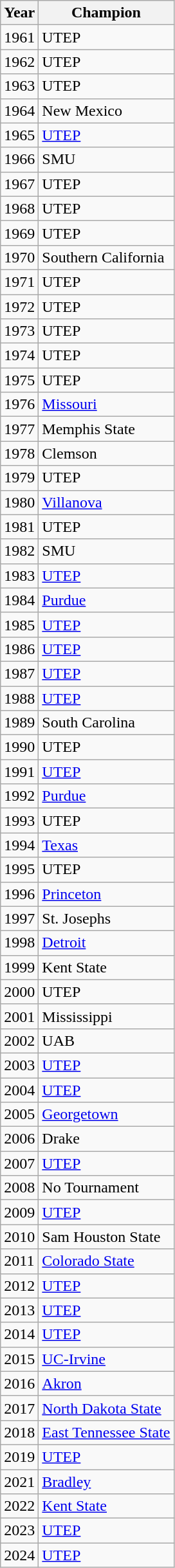<table class="wikitable sortable">
<tr>
<th>Year</th>
<th>Champion</th>
</tr>
<tr>
<td>1961</td>
<td>UTEP</td>
</tr>
<tr>
<td>1962</td>
<td>UTEP</td>
</tr>
<tr>
<td>1963</td>
<td>UTEP</td>
</tr>
<tr>
<td>1964</td>
<td>New Mexico</td>
</tr>
<tr>
<td>1965</td>
<td><a href='#'>UTEP</a></td>
</tr>
<tr>
<td>1966</td>
<td>SMU</td>
</tr>
<tr>
<td>1967</td>
<td>UTEP</td>
</tr>
<tr>
<td>1968</td>
<td>UTEP</td>
</tr>
<tr>
<td>1969</td>
<td>UTEP</td>
</tr>
<tr>
<td>1970</td>
<td>Southern California</td>
</tr>
<tr>
<td>1971</td>
<td>UTEP</td>
</tr>
<tr>
<td>1972</td>
<td>UTEP</td>
</tr>
<tr>
<td>1973</td>
<td>UTEP</td>
</tr>
<tr>
<td>1974</td>
<td>UTEP</td>
</tr>
<tr>
<td>1975</td>
<td>UTEP</td>
</tr>
<tr>
<td>1976</td>
<td><a href='#'>Missouri</a></td>
</tr>
<tr>
<td>1977</td>
<td>Memphis State</td>
</tr>
<tr>
<td>1978</td>
<td>Clemson</td>
</tr>
<tr>
<td>1979</td>
<td>UTEP</td>
</tr>
<tr>
<td>1980</td>
<td><a href='#'>Villanova</a></td>
</tr>
<tr>
<td>1981</td>
<td>UTEP</td>
</tr>
<tr>
<td>1982</td>
<td>SMU</td>
</tr>
<tr>
<td>1983</td>
<td><a href='#'>UTEP</a></td>
</tr>
<tr>
<td>1984</td>
<td><a href='#'>Purdue</a></td>
</tr>
<tr>
<td>1985</td>
<td><a href='#'>UTEP</a></td>
</tr>
<tr>
<td>1986</td>
<td><a href='#'>UTEP</a></td>
</tr>
<tr>
<td>1987</td>
<td><a href='#'>UTEP</a></td>
</tr>
<tr>
<td>1988</td>
<td><a href='#'>UTEP</a></td>
</tr>
<tr>
<td>1989</td>
<td>South Carolina</td>
</tr>
<tr>
<td>1990</td>
<td>UTEP</td>
</tr>
<tr>
<td>1991</td>
<td><a href='#'>UTEP</a></td>
</tr>
<tr>
<td>1992</td>
<td><a href='#'>Purdue</a></td>
</tr>
<tr>
<td>1993</td>
<td>UTEP</td>
</tr>
<tr>
<td>1994</td>
<td><a href='#'>Texas</a></td>
</tr>
<tr>
<td>1995</td>
<td>UTEP</td>
</tr>
<tr>
<td>1996</td>
<td><a href='#'>Princeton</a></td>
</tr>
<tr>
<td>1997</td>
<td>St. Josephs</td>
</tr>
<tr>
<td>1998</td>
<td><a href='#'>Detroit</a></td>
</tr>
<tr>
<td>1999</td>
<td>Kent State</td>
</tr>
<tr>
<td>2000</td>
<td>UTEP</td>
</tr>
<tr>
<td>2001</td>
<td>Mississippi</td>
</tr>
<tr>
<td>2002</td>
<td>UAB</td>
</tr>
<tr>
<td>2003</td>
<td><a href='#'>UTEP</a></td>
</tr>
<tr>
<td>2004</td>
<td><a href='#'>UTEP</a></td>
</tr>
<tr>
<td>2005</td>
<td><a href='#'>Georgetown</a></td>
</tr>
<tr>
<td>2006</td>
<td>Drake</td>
</tr>
<tr>
<td>2007</td>
<td><a href='#'>UTEP</a></td>
</tr>
<tr>
<td>2008</td>
<td>No Tournament</td>
</tr>
<tr>
<td>2009</td>
<td><a href='#'>UTEP</a></td>
</tr>
<tr>
<td>2010</td>
<td>Sam Houston State</td>
</tr>
<tr>
<td>2011</td>
<td><a href='#'>Colorado State</a></td>
</tr>
<tr>
<td>2012</td>
<td><a href='#'>UTEP</a></td>
</tr>
<tr>
<td>2013</td>
<td><a href='#'>UTEP</a></td>
</tr>
<tr>
<td>2014</td>
<td><a href='#'>UTEP</a></td>
</tr>
<tr>
<td>2015</td>
<td><a href='#'>UC-Irvine</a></td>
</tr>
<tr>
<td>2016</td>
<td><a href='#'>Akron</a></td>
</tr>
<tr>
<td>2017</td>
<td><a href='#'>North Dakota State</a></td>
</tr>
<tr>
<td>2018</td>
<td><a href='#'>East Tennessee State</a></td>
</tr>
<tr>
<td>2019</td>
<td><a href='#'>UTEP</a></td>
</tr>
<tr>
<td>2021</td>
<td><a href='#'>Bradley</a></td>
</tr>
<tr>
<td>2022</td>
<td><a href='#'>Kent State</a></td>
</tr>
<tr>
<td>2023</td>
<td><a href='#'>UTEP</a></td>
</tr>
<tr>
<td>2024</td>
<td><a href='#'>UTEP</a></td>
</tr>
</table>
